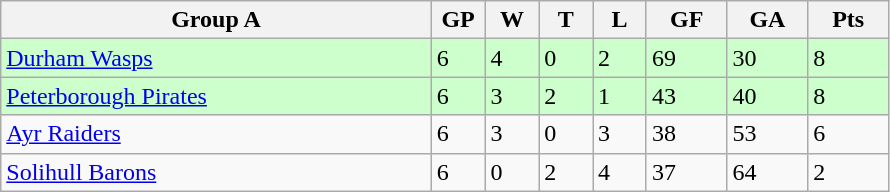<table class="wikitable">
<tr>
<th width="40%">Group A</th>
<th width="5%">GP</th>
<th width="5%">W</th>
<th width="5%">T</th>
<th width="5%">L</th>
<th width="7.5%">GF</th>
<th width="7.5%">GA</th>
<th width="7.5%">Pts</th>
</tr>
<tr bgcolor="#CCFFCC">
<td><a href='#'>Durham Wasps</a></td>
<td>6</td>
<td>4</td>
<td>0</td>
<td>2</td>
<td>69</td>
<td>30</td>
<td>8</td>
</tr>
<tr bgcolor="#CCFFCC">
<td><a href='#'>Peterborough Pirates</a></td>
<td>6</td>
<td>3</td>
<td>2</td>
<td>1</td>
<td>43</td>
<td>40</td>
<td>8</td>
</tr>
<tr>
<td><a href='#'>Ayr Raiders</a></td>
<td>6</td>
<td>3</td>
<td>0</td>
<td>3</td>
<td>38</td>
<td>53</td>
<td>6</td>
</tr>
<tr>
<td><a href='#'>Solihull Barons</a></td>
<td>6</td>
<td>0</td>
<td>2</td>
<td>4</td>
<td>37</td>
<td>64</td>
<td>2</td>
</tr>
</table>
